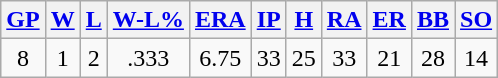<table class="wikitable">
<tr>
<th><a href='#'>GP</a></th>
<th><a href='#'>W</a></th>
<th><a href='#'>L</a></th>
<th><a href='#'>W-L%</a></th>
<th><a href='#'>ERA</a></th>
<th><a href='#'>IP</a></th>
<th><a href='#'>H</a></th>
<th><a href='#'>RA</a></th>
<th><a href='#'>ER</a></th>
<th><a href='#'>BB</a></th>
<th><a href='#'>SO</a></th>
</tr>
<tr align=center>
<td>8</td>
<td>1</td>
<td>2</td>
<td>.333</td>
<td>6.75</td>
<td>33</td>
<td>25</td>
<td>33</td>
<td>21</td>
<td>28</td>
<td>14</td>
</tr>
</table>
